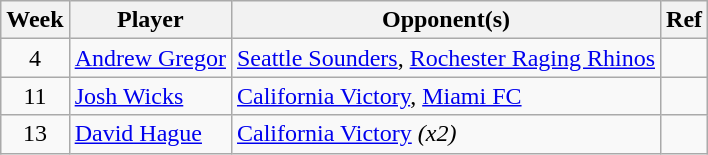<table class=wikitable>
<tr>
<th>Week</th>
<th>Player</th>
<th>Opponent(s)</th>
<th>Ref</th>
</tr>
<tr>
<td align=center>4</td>
<td> <a href='#'>Andrew Gregor</a></td>
<td><a href='#'>Seattle Sounders</a>, <a href='#'>Rochester Raging Rhinos</a></td>
<td></td>
</tr>
<tr>
<td align=center>11</td>
<td> <a href='#'>Josh Wicks</a></td>
<td><a href='#'>California Victory</a>, <a href='#'>Miami FC</a></td>
<td></td>
</tr>
<tr>
<td align=center>13</td>
<td> <a href='#'>David Hague</a></td>
<td><a href='#'>California Victory</a> <em>(x2)</em></td>
<td></td>
</tr>
</table>
